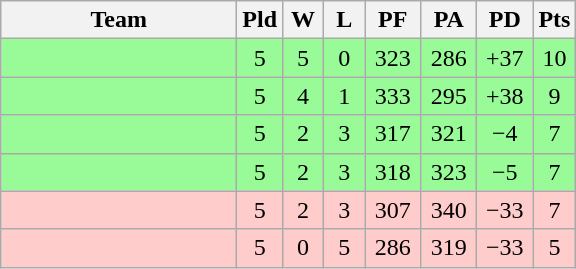<table class=wikitable>
<tr align=center>
<th width=150>Team</th>
<th width=20>Pld</th>
<th width=20>W</th>
<th width=20>L</th>
<th width=30>PF</th>
<th width=30>PA</th>
<th width=30>PD</th>
<th width=20>Pts</th>
</tr>
<tr align=center bgcolor="#98fb98">
<td align=left></td>
<td>5</td>
<td>5</td>
<td>0</td>
<td>323</td>
<td>286</td>
<td>+37</td>
<td>10</td>
</tr>
<tr align=center bgcolor="#98fb98">
<td align=left></td>
<td>5</td>
<td>4</td>
<td>1</td>
<td>333</td>
<td>295</td>
<td>+38</td>
<td>9</td>
</tr>
<tr align=center bgcolor="#98fb98">
<td align=left></td>
<td>5</td>
<td>2</td>
<td>3</td>
<td>317</td>
<td>321</td>
<td>−4</td>
<td>7</td>
</tr>
<tr align=center bgcolor="#98fb98">
<td align=left></td>
<td>5</td>
<td>2</td>
<td>3</td>
<td>318</td>
<td>323</td>
<td>−5</td>
<td>7</td>
</tr>
<tr align=center bgcolor=ffcccc>
<td align=left></td>
<td>5</td>
<td>2</td>
<td>3</td>
<td>307</td>
<td>340</td>
<td>−33</td>
<td>7</td>
</tr>
<tr align=center bgcolor=ffcccc>
<td align=left></td>
<td>5</td>
<td>0</td>
<td>5</td>
<td>286</td>
<td>319</td>
<td>−33</td>
<td>5</td>
</tr>
</table>
